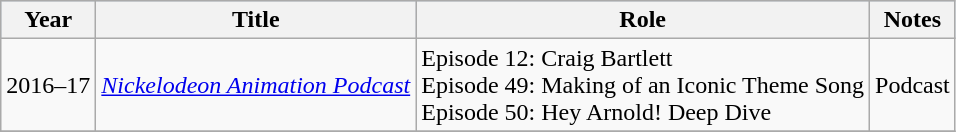<table class="wikitable">
<tr style="background:#b0c4de; text-align:center;">
<th>Year</th>
<th>Title</th>
<th>Role</th>
<th>Notes</th>
</tr>
<tr>
<td>2016–17</td>
<td><em><a href='#'>Nickelodeon Animation Podcast</a></em></td>
<td rowspan="1">Episode 12: Craig Bartlett<br>Episode 49: Making of an Iconic Theme Song<br>Episode 50: Hey Arnold! Deep Dive</td>
<td rowspan="1">Podcast</td>
</tr>
<tr>
</tr>
</table>
